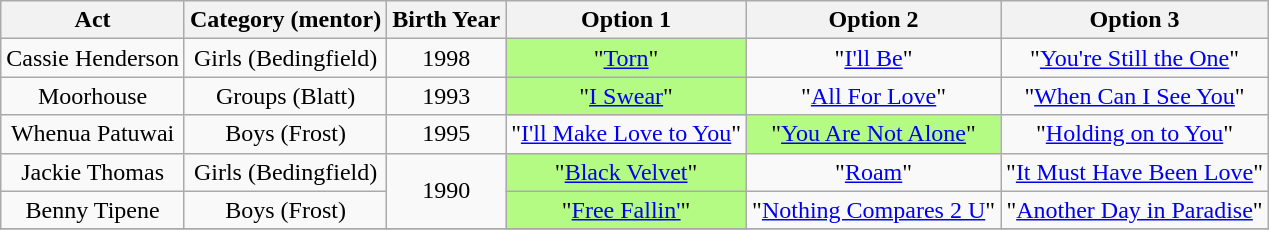<table class="wikitable" style="text-align:center;">
<tr>
<th>Act</th>
<th>Category (mentor)</th>
<th>Birth Year</th>
<th>Option 1</th>
<th>Option 2</th>
<th>Option 3</th>
</tr>
<tr>
<td>Cassie Henderson</td>
<td>Girls (Bedingfield)</td>
<td align="center">1998</td>
<td style="background:#B4FB84;">"<a href='#'>Torn</a>"</td>
<td>"<a href='#'>I'll Be</a>"</td>
<td>"<a href='#'>You're Still the One</a>"</td>
</tr>
<tr>
<td>Moorhouse</td>
<td>Groups (Blatt)</td>
<td align="center">1993</td>
<td style="background:#B4FB84;">"<a href='#'>I Swear</a>"</td>
<td>"<a href='#'>All For Love</a>"</td>
<td>"<a href='#'>When Can I See You</a>"</td>
</tr>
<tr>
<td>Whenua Patuwai</td>
<td>Boys (Frost)</td>
<td align="center">1995</td>
<td>"<a href='#'>I'll Make Love to You</a>"</td>
<td style="background:#B4FB84;">"<a href='#'>You Are Not Alone</a>"</td>
<td>"<a href='#'>Holding on to You</a>"</td>
</tr>
<tr>
<td>Jackie Thomas</td>
<td>Girls (Bedingfield)</td>
<td rowspan=2 align="center">1990</td>
<td style="background:#B4FB84;">"<a href='#'>Black Velvet</a>"</td>
<td>"<a href='#'>Roam</a>"</td>
<td>"<a href='#'>It Must Have Been Love</a>"</td>
</tr>
<tr>
<td>Benny Tipene</td>
<td>Boys (Frost)</td>
<td style="background:#B4FB84;">"<a href='#'>Free Fallin'</a>"</td>
<td>"<a href='#'>Nothing Compares 2 U</a>"</td>
<td>"<a href='#'>Another Day in Paradise</a>"</td>
</tr>
<tr>
</tr>
</table>
